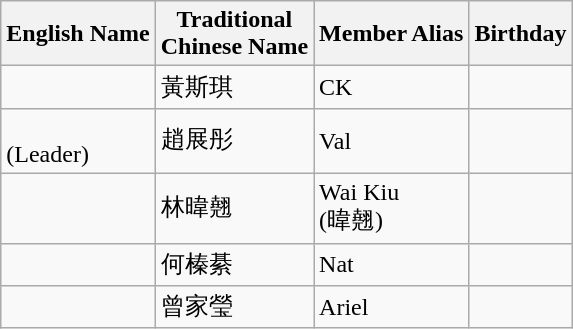<table class="wikitable">
<tr>
<th>English Name</th>
<th>Traditional<br>Chinese Name</th>
<th>Member Alias</th>
<th>Birthday</th>
</tr>
<tr>
<td><br></td>
<td>黃斯琪</td>
<td>CK</td>
<td></td>
</tr>
<tr>
<td><br>(Leader)</td>
<td>趙展彤</td>
<td>Val</td>
<td></td>
</tr>
<tr>
<td></td>
<td>林暐翹</td>
<td>Wai Kiu<br>(暐翹)</td>
<td></td>
</tr>
<tr>
<td></td>
<td>何榛綦</td>
<td>Nat</td>
<td></td>
</tr>
<tr>
<td></td>
<td>曾家瑩</td>
<td>Ariel</td>
<td></td>
</tr>
</table>
